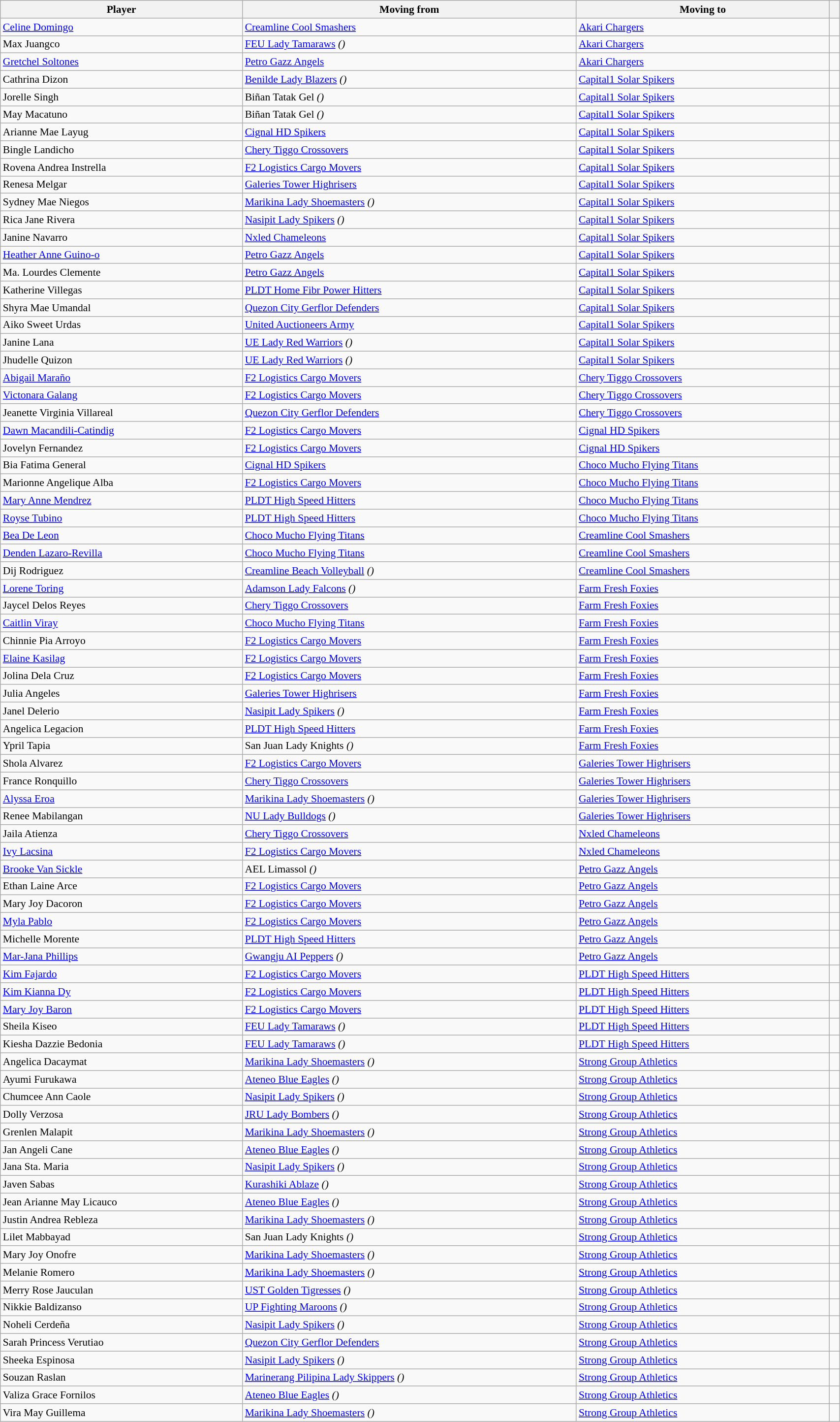<table class="wikitable" style="width:90%; font-size:90%; ">
<tr>
<th>Player</th>
<th>Moving from</th>
<th>Moving to</th>
<th class="unsortable"></th>
</tr>
<tr>
<td><a href='#'>Celine Domingo</a></td>
<td><a href='#'>Creamline Cool Smashers</a></td>
<td><a href='#'>Akari Chargers</a></td>
<td style="text-align:center"></td>
</tr>
<tr>
<td>Max Juangco</td>
<td><a href='#'>FEU Lady Tamaraws</a> <em>()</em></td>
<td><a href='#'>Akari Chargers</a></td>
<td style="text-align:center"></td>
</tr>
<tr>
<td><a href='#'>Gretchel Soltones</a></td>
<td><a href='#'>Petro Gazz Angels</a></td>
<td><a href='#'>Akari Chargers</a></td>
<td style="text-align:center"></td>
</tr>
<tr>
<td>Cathrina Dizon</td>
<td><a href='#'>Benilde Lady Blazers</a> <em>()</em></td>
<td><a href='#'>Capital1 Solar Spikers</a></td>
<td style="text-align:center"></td>
</tr>
<tr>
<td>Jorelle Singh</td>
<td>Biñan Tatak Gel <em>()</em></td>
<td><a href='#'>Capital1 Solar Spikers</a></td>
<td style="text-align:center"></td>
</tr>
<tr>
<td>May Macatuno</td>
<td>Biñan Tatak Gel <em>()</em></td>
<td><a href='#'>Capital1 Solar Spikers</a></td>
<td style="text-align:center"></td>
</tr>
<tr>
<td>Arianne Mae Layug</td>
<td><a href='#'>Cignal HD Spikers</a></td>
<td><a href='#'>Capital1 Solar Spikers</a></td>
<td style="text-align:center"></td>
</tr>
<tr>
<td>Bingle Landicho</td>
<td><a href='#'>Chery Tiggo Crossovers</a></td>
<td><a href='#'>Capital1 Solar Spikers</a></td>
<td style="text-align:center"></td>
</tr>
<tr>
<td>Rovena Andrea Instrella</td>
<td><a href='#'>F2 Logistics Cargo Movers</a></td>
<td><a href='#'>Capital1 Solar Spikers</a></td>
<td style="text-align:center"></td>
</tr>
<tr>
<td>Renesa Melgar</td>
<td><a href='#'>Galeries Tower Highrisers</a></td>
<td><a href='#'>Capital1 Solar Spikers</a></td>
<td style="text-align:center"></td>
</tr>
<tr>
<td>Sydney Mae Niegos</td>
<td><a href='#'>Marikina Lady Shoemasters</a> <em>()</em></td>
<td><a href='#'>Capital1 Solar Spikers</a></td>
<td style="text-align:center"></td>
</tr>
<tr>
<td>Rica Jane Rivera</td>
<td><a href='#'>Nasipit Lady Spikers</a> <em>()</em></td>
<td><a href='#'>Capital1 Solar Spikers</a></td>
<td style="text-align:center"></td>
</tr>
<tr>
<td>Janine Navarro</td>
<td><a href='#'>Nxled Chameleons</a></td>
<td><a href='#'>Capital1 Solar Spikers</a></td>
<td style="text-align:center"></td>
</tr>
<tr>
<td><a href='#'>Heather Anne Guino-o</a></td>
<td><a href='#'>Petro Gazz Angels</a></td>
<td><a href='#'>Capital1 Solar Spikers</a></td>
<td style="text-align:center"></td>
</tr>
<tr>
<td>Ma. Lourdes Clemente</td>
<td><a href='#'>Petro Gazz Angels</a></td>
<td><a href='#'>Capital1 Solar Spikers</a></td>
<td style="text-align:center"></td>
</tr>
<tr>
<td>Katherine Villegas</td>
<td><a href='#'>PLDT Home Fibr Power Hitters</a></td>
<td><a href='#'>Capital1 Solar Spikers</a></td>
<td style="text-align:center"></td>
</tr>
<tr>
<td>Shyra Mae Umandal</td>
<td><a href='#'>Quezon City Gerflor Defenders</a></td>
<td><a href='#'>Capital1 Solar Spikers</a></td>
<td style="text-align:center"></td>
</tr>
<tr>
<td>Aiko Sweet Urdas</td>
<td><a href='#'>United Auctioneers Army</a></td>
<td><a href='#'>Capital1 Solar Spikers</a></td>
<td style="text-align:center"></td>
</tr>
<tr>
<td>Janine Lana</td>
<td><a href='#'>UE Lady Red Warriors</a> <em>()</em></td>
<td><a href='#'>Capital1 Solar Spikers</a></td>
<td style="text-align:center"></td>
</tr>
<tr>
<td>Jhudelle Quizon</td>
<td><a href='#'>UE Lady Red Warriors</a> <em>()</em></td>
<td><a href='#'>Capital1 Solar Spikers</a></td>
<td style="text-align:center"></td>
</tr>
<tr>
<td><a href='#'>Abigail Maraño</a></td>
<td><a href='#'>F2 Logistics Cargo Movers</a></td>
<td><a href='#'>Chery Tiggo Crossovers</a></td>
<td style="text-align:center"></td>
</tr>
<tr>
<td><a href='#'>Victonara Galang</a></td>
<td><a href='#'>F2 Logistics Cargo Movers</a></td>
<td><a href='#'>Chery Tiggo Crossovers</a></td>
<td style="text-align:center"></td>
</tr>
<tr>
<td>Jeanette Virginia Villareal</td>
<td><a href='#'>Quezon City Gerflor Defenders</a></td>
<td><a href='#'>Chery Tiggo Crossovers</a></td>
<td style="text-align:center"></td>
</tr>
<tr>
<td><a href='#'>Dawn Macandili-Catindig</a></td>
<td><a href='#'>F2 Logistics Cargo Movers</a></td>
<td><a href='#'>Cignal HD Spikers</a></td>
<td style="text-align:center"></td>
</tr>
<tr>
<td>Jovelyn Fernandez</td>
<td><a href='#'>F2 Logistics Cargo Movers</a></td>
<td><a href='#'>Cignal HD Spikers</a></td>
<td style="text-align:center"></td>
</tr>
<tr>
<td>Bia Fatima General</td>
<td><a href='#'>Cignal HD Spikers</a></td>
<td><a href='#'>Choco Mucho Flying Titans</a></td>
<td style="text-align:center"></td>
</tr>
<tr>
<td>Marionne Angelique Alba</td>
<td><a href='#'>F2 Logistics Cargo Movers</a></td>
<td><a href='#'>Choco Mucho Flying Titans</a></td>
<td style="text-align:center"></td>
</tr>
<tr>
<td><a href='#'>Mary Anne Mendrez</a></td>
<td><a href='#'>PLDT High Speed Hitters</a></td>
<td><a href='#'>Choco Mucho Flying Titans</a></td>
<td style="text-align:center"></td>
</tr>
<tr>
<td><a href='#'>Royse Tubino</a></td>
<td><a href='#'>PLDT High Speed Hitters</a></td>
<td><a href='#'>Choco Mucho Flying Titans</a></td>
<td style="text-align:center"></td>
</tr>
<tr>
<td><a href='#'>Bea De Leon</a></td>
<td><a href='#'>Choco Mucho Flying Titans</a></td>
<td><a href='#'>Creamline Cool Smashers</a></td>
<td style="text-align:center"></td>
</tr>
<tr>
<td><a href='#'>Denden Lazaro-Revilla</a></td>
<td><a href='#'>Choco Mucho Flying Titans</a></td>
<td><a href='#'>Creamline Cool Smashers</a></td>
<td style="text-align:center"></td>
</tr>
<tr>
<td>Dij Rodriguez</td>
<td><a href='#'>Creamline Beach Volleyball</a> <em>()</em></td>
<td><a href='#'>Creamline Cool Smashers</a></td>
<td align="center"></td>
</tr>
<tr>
<td><a href='#'>Lorene Toring</a></td>
<td><a href='#'>Adamson Lady Falcons</a> <em>()</em></td>
<td><a href='#'>Farm Fresh Foxies</a></td>
<td></td>
</tr>
<tr>
<td>Jaycel Delos Reyes</td>
<td><a href='#'>Chery Tiggo Crossovers</a></td>
<td><a href='#'>Farm Fresh Foxies</a></td>
<td style="text-align:center"></td>
</tr>
<tr>
<td><a href='#'>Caitlin Viray</a></td>
<td><a href='#'>Choco Mucho Flying Titans</a></td>
<td><a href='#'>Farm Fresh Foxies</a></td>
<td style="text-align:center"></td>
</tr>
<tr>
<td>Chinnie Pia Arroyo</td>
<td><a href='#'>F2 Logistics Cargo Movers</a></td>
<td><a href='#'>Farm Fresh Foxies</a></td>
<td style="text-align:center"></td>
</tr>
<tr>
<td><a href='#'>Elaine Kasilag</a></td>
<td><a href='#'>F2 Logistics Cargo Movers</a></td>
<td><a href='#'>Farm Fresh Foxies</a></td>
<td style="text-align:center"></td>
</tr>
<tr>
<td>Jolina Dela Cruz</td>
<td><a href='#'>F2 Logistics Cargo Movers</a></td>
<td><a href='#'>Farm Fresh Foxies</a></td>
<td style="text-align:center"></td>
</tr>
<tr>
<td>Julia Angeles</td>
<td><a href='#'>Galeries Tower Highrisers</a></td>
<td><a href='#'>Farm Fresh Foxies</a></td>
<td style="text-align:center"></td>
</tr>
<tr>
<td>Janel Delerio</td>
<td><a href='#'>Nasipit Lady Spikers</a> <em>()</em></td>
<td><a href='#'>Farm Fresh Foxies</a></td>
<td style="text-align:center"></td>
</tr>
<tr>
<td>Angelica Legacion</td>
<td><a href='#'>PLDT High Speed Hitters</a></td>
<td><a href='#'>Farm Fresh Foxies</a></td>
<td style="text-align:center"></td>
</tr>
<tr>
<td>Ypril Tapia</td>
<td>San Juan Lady Knights <em>()</em></td>
<td><a href='#'>Farm Fresh Foxies</a></td>
<td style="text-align:center"></td>
</tr>
<tr>
<td>Shola Alvarez</td>
<td><a href='#'>F2 Logistics Cargo Movers</a></td>
<td><a href='#'>Galeries Tower Highrisers</a></td>
<td style="text-align:center"></td>
</tr>
<tr>
<td>France Ronquillo</td>
<td><a href='#'>Chery Tiggo Crossovers</a></td>
<td><a href='#'>Galeries Tower Highrisers</a></td>
<td style="text-align:center"></td>
</tr>
<tr>
<td><a href='#'>Alyssa Eroa</a></td>
<td><a href='#'>Marikina Lady Shoemasters</a> <em>()</em></td>
<td><a href='#'>Galeries Tower Highrisers</a></td>
<td style="text-align:center"></td>
</tr>
<tr>
<td>Renee Mabilangan</td>
<td><a href='#'>NU Lady Bulldogs</a> <em>()</em></td>
<td><a href='#'>Galeries Tower Highrisers</a></td>
<td style="text-align:center"></td>
</tr>
<tr>
<td>Jaila Atienza</td>
<td><a href='#'>Chery Tiggo Crossovers</a></td>
<td><a href='#'>Nxled Chameleons</a></td>
<td style="text-align:center"></td>
</tr>
<tr>
<td><a href='#'>Ivy Lacsina</a></td>
<td><a href='#'>F2 Logistics Cargo Movers</a></td>
<td><a href='#'>Nxled Chameleons</a></td>
<td style="text-align:center"></td>
</tr>
<tr>
<td><a href='#'>Brooke Van Sickle</a></td>
<td>AEL Limassol <em>()</em></td>
<td><a href='#'>Petro Gazz Angels</a></td>
<td style="text-align:center"></td>
</tr>
<tr>
<td>Ethan Laine Arce</td>
<td><a href='#'>F2 Logistics Cargo Movers</a></td>
<td><a href='#'>Petro Gazz Angels</a></td>
<td style="text-align:center"></td>
</tr>
<tr>
<td>Mary Joy Dacoron</td>
<td><a href='#'>F2 Logistics Cargo Movers</a></td>
<td><a href='#'>Petro Gazz Angels</a></td>
<td style="text-align:center"></td>
</tr>
<tr>
<td><a href='#'>Myla Pablo</a></td>
<td><a href='#'>F2 Logistics Cargo Movers</a></td>
<td><a href='#'>Petro Gazz Angels</a></td>
<td style="text-align:center"></td>
</tr>
<tr>
<td>Michelle Morente</td>
<td><a href='#'>PLDT High Speed Hitters</a></td>
<td><a href='#'>Petro Gazz Angels</a></td>
<td style="text-align:center"></td>
</tr>
<tr>
<td><a href='#'>Mar-Jana Phillips</a></td>
<td><a href='#'>Gwangju AI Peppers</a> <em>()</em></td>
<td><a href='#'>Petro Gazz Angels</a></td>
<td style="text-align:center"></td>
</tr>
<tr>
<td><a href='#'>Kim Fajardo</a></td>
<td><a href='#'>F2 Logistics Cargo Movers</a></td>
<td><a href='#'>PLDT High Speed Hitters</a></td>
<td style="text-align:center"></td>
</tr>
<tr>
<td><a href='#'>Kim Kianna Dy</a></td>
<td><a href='#'>F2 Logistics Cargo Movers</a></td>
<td><a href='#'>PLDT High Speed Hitters</a></td>
<td style="text-align:center"></td>
</tr>
<tr>
<td><a href='#'>Mary Joy Baron</a></td>
<td><a href='#'>F2 Logistics Cargo Movers</a></td>
<td><a href='#'>PLDT High Speed Hitters</a></td>
<td style="text-align:center"></td>
</tr>
<tr>
<td>Sheila Kiseo</td>
<td><a href='#'>FEU Lady Tamaraws</a> <em>()</em></td>
<td><a href='#'>PLDT High Speed Hitters</a></td>
<td style="text-align:center"></td>
</tr>
<tr>
<td>Kiesha Dazzie Bedonia</td>
<td><a href='#'>FEU Lady Tamaraws</a> <em>()</em></td>
<td><a href='#'>PLDT High Speed Hitters</a></td>
<td style="text-align:center"></td>
</tr>
<tr>
<td>Angelica Dacaymat</td>
<td><a href='#'>Marikina Lady Shoemasters</a> <em>()</em></td>
<td><a href='#'>Strong Group Athletics</a></td>
<td style="text-align:center"></td>
</tr>
<tr>
<td>Ayumi Furukawa</td>
<td><a href='#'>Ateneo Blue Eagles</a> <em>()</em></td>
<td><a href='#'>Strong Group Athletics</a></td>
<td style="text-align:center"></td>
</tr>
<tr>
<td>Chumcee Ann Caole</td>
<td><a href='#'>Nasipit Lady Spikers</a> <em>()</em></td>
<td><a href='#'>Strong Group Athletics</a></td>
<td style="text-align:center"></td>
</tr>
<tr>
<td>Dolly Verzosa</td>
<td><a href='#'>JRU Lady Bombers</a> <em>()</em></td>
<td><a href='#'>Strong Group Athletics</a></td>
<td style="text-align:center"></td>
</tr>
<tr>
<td>Grenlen Malapit</td>
<td><a href='#'>Marikina Lady Shoemasters</a> <em>()</em></td>
<td><a href='#'>Strong Group Athletics</a></td>
<td style="text-align:center"></td>
</tr>
<tr>
<td>Jan Angeli Cane</td>
<td><a href='#'>Ateneo Blue Eagles</a> <em>()</em></td>
<td><a href='#'>Strong Group Athletics</a></td>
<td style="text-align:center"></td>
</tr>
<tr>
<td>Jana Sta. Maria</td>
<td><a href='#'>Nasipit Lady Spikers</a> <em>()</em></td>
<td><a href='#'>Strong Group Athletics</a></td>
<td style="text-align:center"></td>
</tr>
<tr>
<td>Javen Sabas</td>
<td><a href='#'>Kurashiki Ablaze</a> <em>()</em></td>
<td><a href='#'>Strong Group Athletics</a></td>
<td style="text-align:center"></td>
</tr>
<tr>
<td>Jean Arianne May Licauco</td>
<td><a href='#'>Ateneo Blue Eagles</a> <em>()</em></td>
<td><a href='#'>Strong Group Athletics</a></td>
<td style="text-align:center"></td>
</tr>
<tr>
<td>Justin Andrea Rebleza</td>
<td><a href='#'>Marikina Lady Shoemasters</a> <em>()</em></td>
<td><a href='#'>Strong Group Athletics</a></td>
<td style="text-align:center"></td>
</tr>
<tr>
<td>Lilet Mabbayad</td>
<td>San Juan Lady Knights <em>()</em></td>
<td><a href='#'>Strong Group Athletics</a></td>
<td style="text-align:center"></td>
</tr>
<tr>
<td>Mary Joy Onofre</td>
<td><a href='#'>Marikina Lady Shoemasters</a> <em>()</em></td>
<td><a href='#'>Strong Group Athletics</a></td>
<td style="text-align:center"></td>
</tr>
<tr>
<td>Melanie Romero</td>
<td><a href='#'>Marikina Lady Shoemasters</a> <em>()</em></td>
<td><a href='#'>Strong Group Athletics</a></td>
<td style="text-align:center"></td>
</tr>
<tr>
<td>Merry Rose Jauculan</td>
<td><a href='#'>UST Golden Tigresses</a> <em>()</em></td>
<td><a href='#'>Strong Group Athletics</a></td>
<td style="text-align:center"></td>
</tr>
<tr>
<td>Nikkie Baldizanso</td>
<td><a href='#'>UP Fighting Maroons</a> <em>()</em></td>
<td><a href='#'>Strong Group Athletics</a></td>
<td style="text-align:center"></td>
</tr>
<tr>
<td>Noheli Cerdeña</td>
<td><a href='#'>Nasipit Lady Spikers</a> <em>()</em></td>
<td><a href='#'>Strong Group Athletics</a></td>
<td style="text-align:center"></td>
</tr>
<tr>
<td>Sarah Princess Verutiao</td>
<td><a href='#'>Quezon City Gerflor Defenders</a></td>
<td><a href='#'>Strong Group Athletics</a></td>
<td style="text-align:center"></td>
</tr>
<tr>
<td>Sheeka Espinosa</td>
<td><a href='#'>Nasipit Lady Spikers</a> <em>()</em></td>
<td><a href='#'>Strong Group Athletics</a></td>
<td style="text-align:center"></td>
</tr>
<tr>
<td>Souzan Raslan</td>
<td><a href='#'>Marinerang Pilipina Lady Skippers</a> <em>()</em></td>
<td><a href='#'>Strong Group Athletics</a></td>
<td style="text-align:center"></td>
</tr>
<tr>
<td>Valiza Grace Fornilos</td>
<td><a href='#'>Ateneo Blue Eagles</a> <em>()</em></td>
<td><a href='#'>Strong Group Athletics</a></td>
<td style="text-align:center"></td>
</tr>
<tr>
<td>Vira May Guillema</td>
<td><a href='#'>Marikina Lady Shoemasters</a> <em>()</em></td>
<td><a href='#'>Strong Group Athletics</a></td>
<td style="text-align:center"></td>
</tr>
</table>
